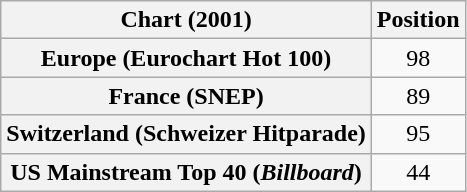<table class="wikitable sortable plainrowheaders" style="text-align:center">
<tr>
<th>Chart (2001)</th>
<th>Position</th>
</tr>
<tr>
<th scope="row">Europe (Eurochart Hot 100)</th>
<td>98</td>
</tr>
<tr>
<th scope="row">France (SNEP)</th>
<td>89</td>
</tr>
<tr>
<th scope="row">Switzerland (Schweizer Hitparade)</th>
<td>95</td>
</tr>
<tr>
<th scope="row">US Mainstream Top 40 (<em>Billboard</em>)</th>
<td>44</td>
</tr>
</table>
